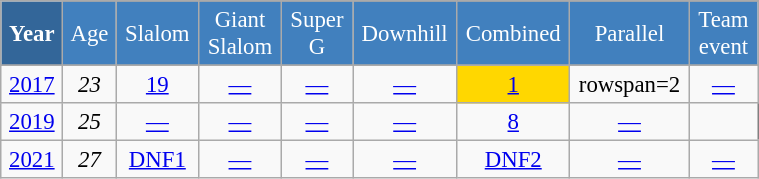<table class="wikitable" style="font-size:95%; text-align:center; border:grey solid 1px; border-collapse:collapse;" width="40%">
<tr style="background-color:#369; color:white;">
<td rowspan="2" colspan="1" width="4%"><strong>Year</strong></td>
</tr>
<tr style="background-color:#4180be; color:white;">
<td width="3%">Age</td>
<td width="5%">Slalom</td>
<td width="5%">Giant<br>Slalom</td>
<td width="5%">Super G</td>
<td width="5%">Downhill</td>
<td width="5%">Combined</td>
<td width="5%">Parallel</td>
<td width="5%">Team<br>event</td>
</tr>
<tr style="background-color:#8CB2D8; color:white;">
</tr>
<tr>
<td><a href='#'>2017</a></td>
<td><em>23</em></td>
<td><a href='#'>19</a></td>
<td><a href='#'>—</a></td>
<td><a href='#'>—</a></td>
<td><a href='#'>—</a></td>
<td style="background:gold;"><a href='#'>1</a></td>
<td>rowspan=2 </td>
<td><a href='#'>—</a></td>
</tr>
<tr>
<td><a href='#'>2019</a></td>
<td><em>25</em></td>
<td><a href='#'>—</a></td>
<td><a href='#'>—</a></td>
<td><a href='#'>—</a></td>
<td><a href='#'>—</a></td>
<td><a href='#'>8</a></td>
<td><a href='#'>—</a></td>
</tr>
<tr>
<td><a href='#'>2021</a></td>
<td><em>27</em></td>
<td><a href='#'>DNF1</a></td>
<td><a href='#'>—</a></td>
<td><a href='#'>—</a></td>
<td><a href='#'>—</a></td>
<td><a href='#'>DNF2</a></td>
<td><a href='#'>—</a></td>
<td><a href='#'>—</a></td>
</tr>
</table>
